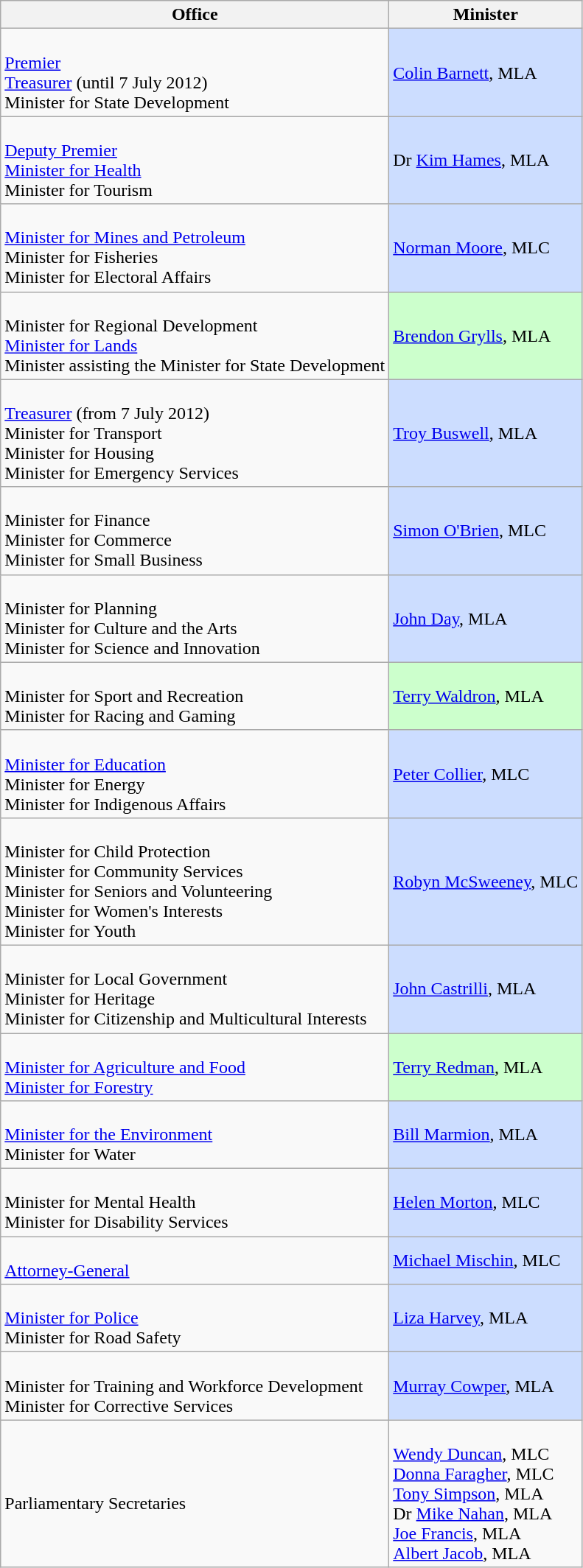<table class="wikitable sortable">
<tr>
<th>Office</th>
<th>Minister</th>
</tr>
<tr>
<td><br><a href='#'>Premier</a><br>
<a href='#'>Treasurer</a> (until 7 July 2012)<br>
Minister for State Development</td>
<td style="background:#CCDDFF"><a href='#'>Colin Barnett</a>, MLA</td>
</tr>
<tr>
<td><br><a href='#'>Deputy Premier</a><br>
<a href='#'>Minister for Health</a><br>
Minister for Tourism</td>
<td style="background:#CCDDFF">Dr <a href='#'>Kim Hames</a>, MLA</td>
</tr>
<tr>
<td><br><a href='#'>Minister for Mines and Petroleum</a><br>
Minister for Fisheries<br>
Minister for Electoral Affairs</td>
<td style="background:#CCDDFF"><a href='#'>Norman Moore</a>, MLC</td>
</tr>
<tr>
<td><br>Minister for Regional Development<br>
<a href='#'>Minister for Lands</a><br>
Minister assisting the Minister for State Development</td>
<td style="background:#CCFFCC"><a href='#'>Brendon Grylls</a>, MLA</td>
</tr>
<tr>
<td><br><a href='#'>Treasurer</a> (from 7 July 2012)<br>
Minister for Transport<br>
Minister for Housing<br>
Minister for Emergency Services</td>
<td style="background:#CCDDFF"><a href='#'>Troy Buswell</a>, MLA<br></td>
</tr>
<tr>
<td><br>Minister for Finance<br>
Minister for Commerce<br>
Minister for Small Business</td>
<td style="background:#CCDDFF"><a href='#'>Simon O'Brien</a>, MLC</td>
</tr>
<tr>
<td><br>Minister for Planning<br>
Minister for Culture and the Arts<br>
Minister for Science and Innovation</td>
<td style="background:#CCDDFF"><a href='#'>John Day</a>, MLA</td>
</tr>
<tr>
<td><br>Minister for Sport and Recreation<br>
Minister for Racing and Gaming</td>
<td style="background:#CCFFCC"><a href='#'>Terry Waldron</a>, MLA</td>
</tr>
<tr>
<td><br><a href='#'>Minister for Education</a><br>
Minister for Energy<br>
Minister for Indigenous Affairs</td>
<td style="background:#CCDDFF"><a href='#'>Peter Collier</a>, MLC</td>
</tr>
<tr>
<td><br>Minister for Child Protection<br>
Minister for Community Services<br>
Minister for Seniors and Volunteering<br>
Minister for Women's Interests<br>
Minister for Youth</td>
<td style="background:#CCDDFF"><a href='#'>Robyn McSweeney</a>, MLC</td>
</tr>
<tr>
<td><br>Minister for Local Government<br>
Minister for Heritage<br>
Minister for Citizenship and Multicultural Interests</td>
<td style="background:#CCDDFF"><a href='#'>John Castrilli</a>, MLA</td>
</tr>
<tr>
<td><br><a href='#'>Minister for Agriculture and Food</a><br>
<a href='#'>Minister for Forestry</a></td>
<td style="background:#CCFFCC"><a href='#'>Terry Redman</a>, MLA</td>
</tr>
<tr>
<td><br><a href='#'>Minister for the Environment</a><br>
Minister for Water</td>
<td style="background:#CCDDFF"><a href='#'>Bill Marmion</a>, MLA</td>
</tr>
<tr>
<td><br>Minister for Mental Health<br>
Minister for Disability Services</td>
<td style="background:#CCDDFF"><a href='#'>Helen Morton</a>, MLC</td>
</tr>
<tr>
<td><br><a href='#'>Attorney-General</a></td>
<td style="background:#CCDDFF"><a href='#'>Michael Mischin</a>, MLC</td>
</tr>
<tr>
<td><br><a href='#'>Minister for Police</a><br>
Minister for Road Safety</td>
<td style="background:#CCDDFF"><a href='#'>Liza Harvey</a>, MLA</td>
</tr>
<tr>
<td><br>Minister for Training and Workforce Development<br>
Minister for Corrective Services</td>
<td style="background:#CCDDFF"><a href='#'>Murray Cowper</a>, MLA</td>
</tr>
<tr>
<td><br>Parliamentary Secretaries</td>
<td><br><span><a href='#'>Wendy Duncan</a>, MLC</span><br>
<span><a href='#'>Donna Faragher</a>, MLC<br>
<a href='#'>Tony Simpson</a>, MLA<br>
Dr <a href='#'>Mike Nahan</a>, MLA<br>
<a href='#'>Joe Francis</a>, MLA<br>
<a href='#'>Albert Jacob</a>, MLA
</span></td>
</tr>
</table>
